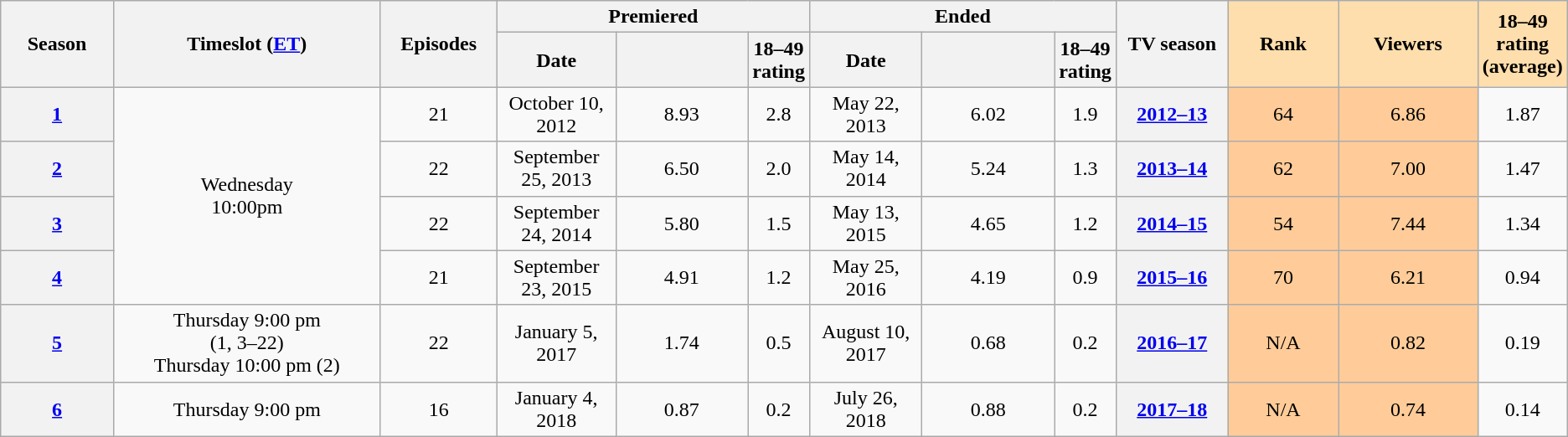<table class="wikitable" style="text-align:center;">
<tr>
<th style="width:8%;" rowspan="2">Season</th>
<th style="width:20%;" rowspan="2">Timeslot (<a href='#'>ET</a>)</th>
<th style="width:8%;" rowspan="2">Episodes</th>
<th colspan=3>Premiered</th>
<th colspan=3>Ended</th>
<th style="width:8%;" rowspan="2">TV season</th>
<th style="width:8%; background:#ffdead;" rowspan="2">Rank</th>
<th style="width:10%; background:#ffdead;" rowspan="2">Viewers </th>
<th style="width:10%; background:#ffdead;" rowspan="2">18–49 rating (average)</th>
</tr>
<tr>
<th style="width:8%;">Date</th>
<th span style="width:10%; line-height:100%;"></th>
<th>18–49 rating</th>
<th style="width:8%;">Date</th>
<th span style="width:10%; line-height:100%;"></th>
<th>18–49 rating</th>
</tr>
<tr>
<th><a href='#'>1</a></th>
<td rowspan="4">Wednesday<br>10:00pm</td>
<td style="text-align: center;">21</td>
<td style="text-align: center;">October 10, 2012</td>
<td>8.93</td>
<td>2.8</td>
<td style="text-align: center;">May 22, 2013</td>
<td>6.02</td>
<td>1.9</td>
<th><a href='#'>2012–13</a></th>
<td style="background:#fc9;">64</td>
<td style="background:#fc9;">6.86</td>
<td>1.87</td>
</tr>
<tr>
<th><a href='#'>2</a></th>
<td style="text-align: center;">22</td>
<td text-align: center;">September 25, 2013</td>
<td>6.50</td>
<td>2.0</td>
<td style="text-align: center;">May 14, 2014</td>
<td>5.24</td>
<td>1.3</td>
<th><a href='#'>2013–14</a></th>
<td style="background:#fc9;">62</td>
<td style="background:#fc9;">7.00</td>
<td>1.47</td>
</tr>
<tr>
<th><a href='#'>3</a></th>
<td style="text-align: center;">22</td>
<td style="text-align: center;">September 24, 2014</td>
<td>5.80</td>
<td>1.5</td>
<td style="text-align: center;">May 13, 2015</td>
<td>4.65</td>
<td>1.2</td>
<th><a href='#'>2014–15</a></th>
<td style="background:#fc9;">54</td>
<td style="background:#fc9;">7.44</td>
<td>1.34</td>
</tr>
<tr>
<th><a href='#'>4</a></th>
<td style="text-align: center;">21</td>
<td style="text-align: center;">September 23, 2015</td>
<td>4.91</td>
<td>1.2</td>
<td style="text-align: center;">May 25, 2016</td>
<td>4.19</td>
<td>0.9</td>
<th><a href='#'>2015–16</a></th>
<td style="background:#fc9;">70</td>
<td style="background:#fc9;">6.21</td>
<td>0.94</td>
</tr>
<tr>
<th><a href='#'>5</a></th>
<td>Thursday 9:00 pm<br>(1, 3–22)<br>Thursday 10:00 pm (2)</td>
<td style="text-align: center;">22</td>
<td style="text-align: center;">January 5, 2017</td>
<td>1.74</td>
<td>0.5</td>
<td style="text-align: center;">August 10, 2017</td>
<td>0.68</td>
<td>0.2</td>
<th><a href='#'>2016–17</a></th>
<td style="background:#fc9;">N/A</td>
<td style="background:#fc9;">0.82</td>
<td>0.19</td>
</tr>
<tr>
<th><a href='#'>6</a></th>
<td>Thursday 9:00 pm</td>
<td style="text-align: center;">16</td>
<td style="text-align: center;">January 4, 2018</td>
<td>0.87</td>
<td>0.2</td>
<td style="text-align: center;">July 26, 2018</td>
<td>0.88</td>
<td style="text-align: center;">0.2</td>
<th><a href='#'>2017–18</a></th>
<td style="background:#fc9;">N/A</td>
<td style="background:#fc9;">0.74</td>
<td>0.14</td>
</tr>
</table>
